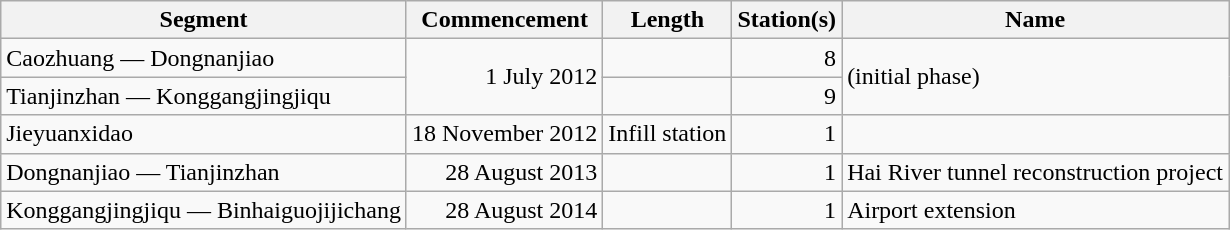<table class="wikitable" style="border-collapse: collapse; text-align: right;">
<tr>
<th>Segment</th>
<th>Commencement</th>
<th>Length</th>
<th>Station(s)</th>
<th>Name</th>
</tr>
<tr>
<td style="text-align: left;">Caozhuang — Dongnanjiao</td>
<td rowspan="2">1 July 2012</td>
<td></td>
<td>8</td>
<td rowspan="2" style="text-align: left;">(initial phase)</td>
</tr>
<tr>
<td style="text-align: left;">Tianjinzhan — Konggangjingjiqu</td>
<td></td>
<td>9</td>
</tr>
<tr>
<td style="text-align: left;">Jieyuanxidao</td>
<td>18 November 2012</td>
<td>Infill station</td>
<td>1</td>
<td style="text-align: left;"></td>
</tr>
<tr>
<td style="text-align: left;">Dongnanjiao — Tianjinzhan</td>
<td>28 August 2013</td>
<td></td>
<td>1</td>
<td style="text-align: left;">Hai River tunnel reconstruction project</td>
</tr>
<tr>
<td style="text-align: left;">Konggangjingjiqu — Binhaiguojijichang</td>
<td>28 August 2014</td>
<td></td>
<td>1</td>
<td style="text-align: left;">Airport extension</td>
</tr>
</table>
